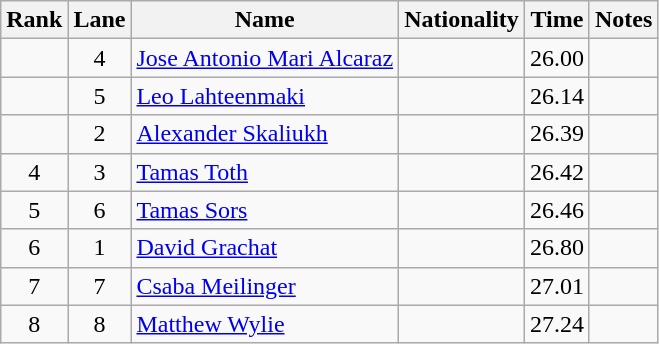<table class="wikitable sortable" style="text-align:center">
<tr>
<th>Rank</th>
<th>Lane</th>
<th>Name</th>
<th>Nationality</th>
<th>Time</th>
<th>Notes</th>
</tr>
<tr>
<td></td>
<td>4</td>
<td align=left><a href='#'>Jose Antonio Mari Alcaraz</a></td>
<td align=left></td>
<td>26.00</td>
<td></td>
</tr>
<tr>
<td></td>
<td>5</td>
<td align=left><a href='#'>Leo Lahteenmaki</a></td>
<td align=left></td>
<td>26.14</td>
<td></td>
</tr>
<tr>
<td></td>
<td>2</td>
<td align=left><a href='#'>Alexander Skaliukh</a></td>
<td align=left></td>
<td>26.39</td>
<td></td>
</tr>
<tr>
<td>4</td>
<td>3</td>
<td align=left><a href='#'>Tamas Toth</a></td>
<td align=left></td>
<td>26.42</td>
<td></td>
</tr>
<tr>
<td>5</td>
<td>6</td>
<td align=left><a href='#'>Tamas Sors</a></td>
<td align=left></td>
<td>26.46</td>
<td></td>
</tr>
<tr>
<td>6</td>
<td>1</td>
<td align=left><a href='#'>David Grachat</a></td>
<td align=left></td>
<td>26.80</td>
<td></td>
</tr>
<tr>
<td>7</td>
<td>7</td>
<td align=left><a href='#'>Csaba Meilinger</a></td>
<td align=left></td>
<td>27.01</td>
<td></td>
</tr>
<tr>
<td>8</td>
<td>8</td>
<td align=left><a href='#'>Matthew Wylie</a></td>
<td align=left></td>
<td>27.24</td>
<td></td>
</tr>
</table>
